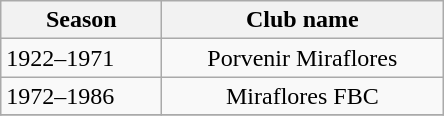<table class="wikitable sortable">
<tr>
<th width="100">Season</th>
<th width="180">Club name</th>
</tr>
<tr>
<td>1922–1971</td>
<td align=center>Porvenir Miraflores</td>
</tr>
<tr>
<td>1972–1986</td>
<td align=center>Miraflores FBC</td>
</tr>
<tr>
</tr>
</table>
